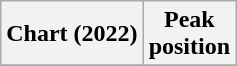<table class="wikitable sortable plainrowheaders" style="text-align:center">
<tr>
<th scope="col">Chart (2022)</th>
<th scope="col">Peak<br>position</th>
</tr>
<tr>
</tr>
</table>
